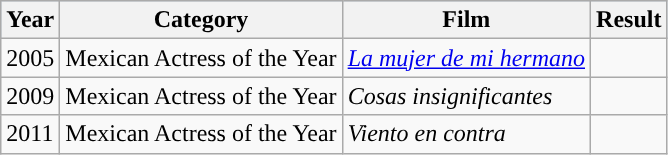<table class="wikitable">
<tr style="background:#b0c4de;">
<th>Year</th>
<th>Category</th>
<th>Film</th>
<th>Result</th>
</tr>
<tr>
<td>2005</td>
<td>Mexican Actress of the Year</td>
<td><em><a href='#'>La mujer de mi hermano</a></em></td>
<td></td>
</tr>
<tr>
<td>2009</td>
<td>Mexican Actress of the Year</td>
<td><em>Cosas insignificantes</em></td>
<td></td>
</tr>
<tr>
<td>2011</td>
<td>Mexican Actress of the Year</td>
<td><em>Viento en contra</em></td>
<td></td>
</tr>
</table>
